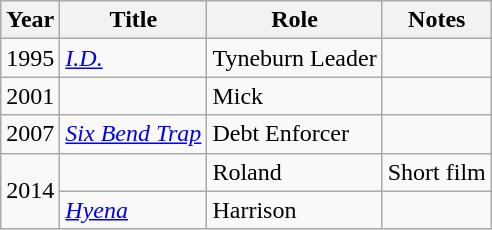<table class="wikitable sortable">
<tr>
<th>Year</th>
<th>Title</th>
<th>Role</th>
<th class="unsortable">Notes</th>
</tr>
<tr>
<td>1995</td>
<td><em><a href='#'>I.D.</a></em></td>
<td>Tyneburn Leader</td>
<td></td>
</tr>
<tr>
<td>2001</td>
<td><em></em></td>
<td>Mick</td>
<td></td>
</tr>
<tr>
<td>2007</td>
<td><em><a href='#'>Six Bend Trap</a></em></td>
<td>Debt Enforcer</td>
<td></td>
</tr>
<tr>
<td rowspan="2">2014</td>
<td><em></em></td>
<td>Roland</td>
<td>Short film</td>
</tr>
<tr>
<td><em><a href='#'>Hyena</a></em></td>
<td>Harrison</td>
<td></td>
</tr>
</table>
